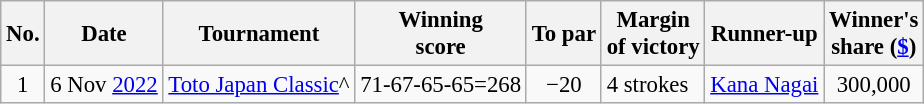<table class="wikitable" style="font-size:95%;">
<tr>
<th>No.</th>
<th>Date</th>
<th>Tournament</th>
<th>Winning<br>score</th>
<th>To par</th>
<th>Margin<br>of victory</th>
<th>Runner-up</th>
<th>Winner's<br>share (<a href='#'>$</a>)</th>
</tr>
<tr>
<td align=center>1</td>
<td align=right>6 Nov <a href='#'>2022</a></td>
<td><a href='#'>Toto Japan Classic</a>^</td>
<td align=right>71-67-65-65=268</td>
<td align=center>−20</td>
<td>4 strokes</td>
<td> <a href='#'>Kana Nagai</a></td>
<td align=center>300,000</td>
</tr>
</table>
